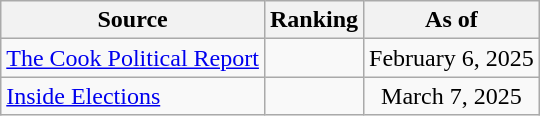<table class="wikitable" style="text-align:center">
<tr>
<th>Source</th>
<th>Ranking</th>
<th>As of</th>
</tr>
<tr>
<td align=left><a href='#'>The Cook Political Report</a></td>
<td></td>
<td>February 6, 2025</td>
</tr>
<tr>
<td align=left><a href='#'>Inside Elections</a></td>
<td></td>
<td>March 7, 2025</td>
</tr>
</table>
